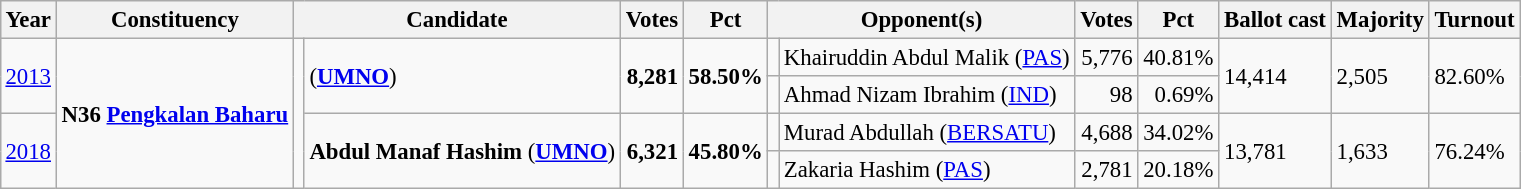<table class="wikitable" style="margin:0.5em ; font-size:95%">
<tr>
<th>Year</th>
<th>Constituency</th>
<th colspan=2>Candidate</th>
<th>Votes</th>
<th>Pct</th>
<th colspan=2>Opponent(s)</th>
<th>Votes</th>
<th>Pct</th>
<th>Ballot cast</th>
<th>Majority</th>
<th>Turnout</th>
</tr>
<tr>
<td rowspan="2"><a href='#'>2013</a></td>
<td rowspan="4"><strong>N36 <a href='#'>Pengkalan Baharu</a></strong></td>
<td rowspan="4" ></td>
<td rowspan="2"> (<a href='#'><strong>UMNO</strong></a>)</td>
<td rowspan="2" style="text-align:right;"><strong>8,281</strong></td>
<td rowspan="2"><strong>58.50%</strong></td>
<td></td>
<td>Khairuddin Abdul Malik (<a href='#'>PAS</a>)</td>
<td style="text-align:right;">5,776</td>
<td>40.81%</td>
<td rowspan="2">14,414</td>
<td rowspan="2">2,505</td>
<td rowspan="2">82.60%</td>
</tr>
<tr>
<td></td>
<td>Ahmad Nizam Ibrahim (<a href='#'>IND</a>)</td>
<td style="text-align:right;">98</td>
<td style="text-align:right;">0.69%</td>
</tr>
<tr>
<td rowspan="2"><a href='#'>2018</a></td>
<td rowspan="2"><strong>Abdul Manaf Hashim</strong> (<a href='#'><strong>UMNO</strong></a>)</td>
<td rowspan="2" style="text-align:right;"><strong>6,321</strong></td>
<td rowspan="2"><strong>45.80%</strong></td>
<td></td>
<td>Murad Abdullah (<a href='#'>BERSATU</a>)</td>
<td style="text-align:right;">4,688</td>
<td>34.02%</td>
<td rowspan="2">13,781</td>
<td rowspan="2">1,633</td>
<td rowspan="2">76.24%</td>
</tr>
<tr>
<td></td>
<td>Zakaria Hashim (<a href='#'>PAS</a>)</td>
<td style="text-align:right;">2,781</td>
<td>20.18%</td>
</tr>
</table>
